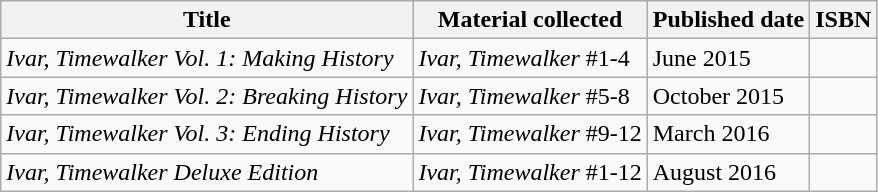<table class="wikitable">
<tr>
<th>Title</th>
<th>Material collected</th>
<th>Published date</th>
<th>ISBN</th>
</tr>
<tr>
<td><em>Ivar, Timewalker Vol. 1: Making History</em></td>
<td><em>Ivar, Timewalker</em> #1-4</td>
<td>June 2015</td>
<td></td>
</tr>
<tr>
<td><em>Ivar, Timewalker Vol. 2: Breaking History</em></td>
<td><em>Ivar, Timewalker</em> #5-8</td>
<td>October 2015</td>
<td></td>
</tr>
<tr>
<td><em>Ivar, Timewalker Vol. 3: Ending History</em></td>
<td><em>Ivar, Timewalker</em> #9-12</td>
<td>March 2016</td>
<td></td>
</tr>
<tr>
<td><em>Ivar, Timewalker Deluxe Edition</em></td>
<td><em>Ivar, Timewalker</em> #1-12</td>
<td>August 2016</td>
<td></td>
</tr>
</table>
